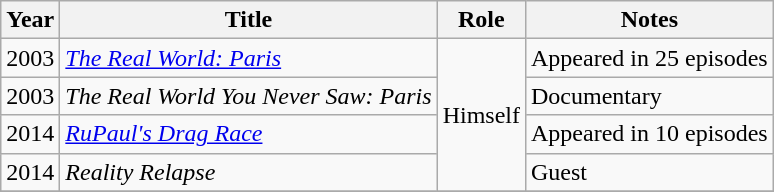<table class="wikitable sortable">
<tr>
<th>Year</th>
<th>Title</th>
<th>Role</th>
<th class="unsortable">Notes</th>
</tr>
<tr>
<td>2003</td>
<td><em><a href='#'>The Real World: Paris</a></em></td>
<td rowspan=4>Himself</td>
<td>Appeared in 25 episodes</td>
</tr>
<tr>
<td>2003</td>
<td><em>The Real World You Never Saw: Paris </em></td>
<td>Documentary</td>
</tr>
<tr>
<td>2014</td>
<td><em><a href='#'>RuPaul's Drag Race</a></em></td>
<td>Appeared in 10 episodes</td>
</tr>
<tr>
<td>2014</td>
<td><em>Reality Relapse</em></td>
<td>Guest</td>
</tr>
<tr>
</tr>
</table>
